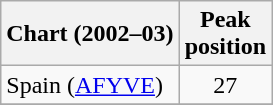<table class="wikitable sortable">
<tr>
<th align="center">Chart (2002–03)</th>
<th align="center">Peak<br>position</th>
</tr>
<tr>
<td>Spain (<a href='#'>AFYVE</a>)</td>
<td align="center">27</td>
</tr>
<tr>
</tr>
</table>
